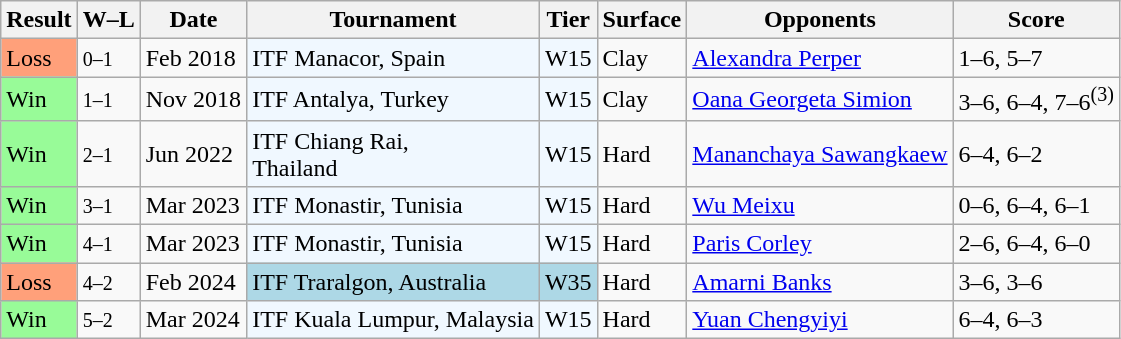<table class="sortable wikitable">
<tr>
<th>Result</th>
<th class="unsortable">W–L</th>
<th>Date</th>
<th>Tournament</th>
<th>Tier</th>
<th>Surface</th>
<th>Opponents</th>
<th class="unsortable">Score</th>
</tr>
<tr>
<td style="background:#FFA07A">Loss</td>
<td><small>0–1</small></td>
<td>Feb 2018</td>
<td style="background:#f0f8ff;">ITF Manacor, Spain</td>
<td style="background:#f0f8ff;">W15</td>
<td>Clay</td>
<td> <a href='#'>Alexandra Perper</a></td>
<td>1–6, 5–7</td>
</tr>
<tr>
<td style="background:#98fb98">Win</td>
<td><small>1–1</small></td>
<td>Nov 2018</td>
<td style="background:#f0f8ff;">ITF Antalya, Turkey</td>
<td style="background:#f0f8ff;">W15</td>
<td>Clay</td>
<td> <a href='#'>Oana Georgeta Simion</a></td>
<td>3–6, 6–4, 7–6<sup>(3)</sup></td>
</tr>
<tr>
<td style="background:#98fb98">Win</td>
<td><small>2–1</small></td>
<td>Jun 2022</td>
<td style="background:#f0f8ff;">ITF Chiang Rai, <br>Thailand</td>
<td style="background:#f0f8ff;">W15</td>
<td>Hard</td>
<td> <a href='#'>Mananchaya Sawangkaew</a></td>
<td>6–4, 6–2</td>
</tr>
<tr>
<td style="background:#98fb98">Win</td>
<td><small>3–1</small></td>
<td>Mar 2023</td>
<td style="background:#f0f8ff;">ITF Monastir, Tunisia</td>
<td style="background:#f0f8ff;">W15</td>
<td>Hard</td>
<td> <a href='#'>Wu Meixu</a></td>
<td>0–6, 6–4, 6–1</td>
</tr>
<tr>
<td style="background:#98fb98">Win</td>
<td><small>4–1</small></td>
<td>Mar 2023</td>
<td style="background:#f0f8ff;">ITF Monastir, Tunisia</td>
<td style="background:#f0f8ff;">W15</td>
<td>Hard</td>
<td> <a href='#'>Paris Corley</a></td>
<td>2–6, 6–4, 6–0</td>
</tr>
<tr>
<td style="background:#FFA07A">Loss</td>
<td><small>4–2</small></td>
<td>Feb 2024</td>
<td style="background:lightblue;">ITF Traralgon, Australia</td>
<td style="background:lightblue;">W35</td>
<td>Hard</td>
<td> <a href='#'>Amarni Banks</a></td>
<td>3–6, 3–6</td>
</tr>
<tr>
<td style="background:#98fb98">Win</td>
<td><small>5–2</small></td>
<td>Mar 2024</td>
<td style="background:#f0f8ff;">ITF Kuala Lumpur, Malaysia</td>
<td style="background:#f0f8ff;">W15</td>
<td>Hard</td>
<td> <a href='#'>Yuan Chengyiyi</a></td>
<td>6–4, 6–3</td>
</tr>
</table>
